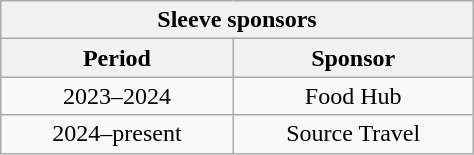<table class="wikitable plainrowheaders" style="width: 25%; text-align: center; margin-left:1em; float: left">
<tr>
<th colspan=2>Sleeve sponsors</th>
</tr>
<tr>
<th scope="col">Period</th>
<th scope="col">Sponsor</th>
</tr>
<tr>
<td scope="row">2023–2024</td>
<td>Food Hub</td>
</tr>
<tr>
<td scope="row">2024–present</td>
<td>Source Travel</td>
</tr>
</table>
